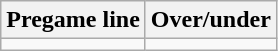<table class="wikitable">
<tr align="center">
<th style=>Pregame line</th>
<th style=>Over/under</th>
</tr>
<tr align="center">
<td></td>
<td></td>
</tr>
</table>
